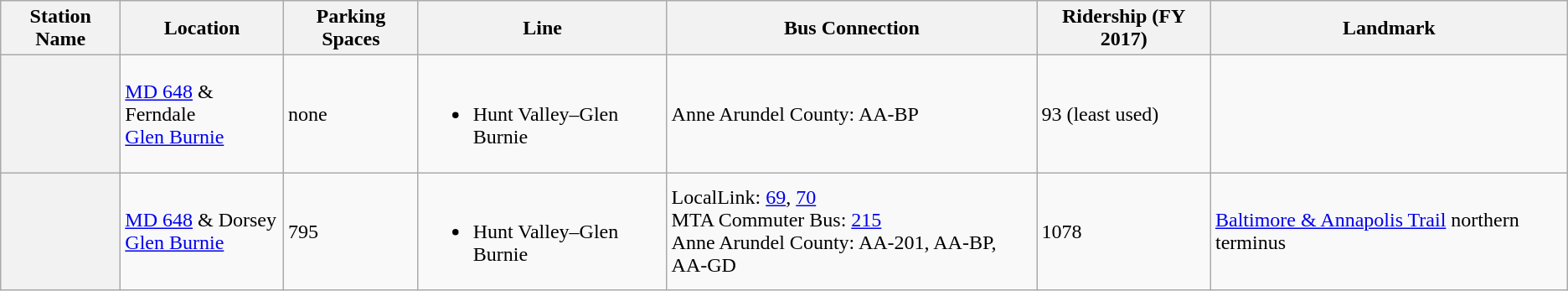<table class="wikitable">
<tr>
<th>Station Name</th>
<th>Location</th>
<th>Parking Spaces</th>
<th>Line</th>
<th>Bus Connection</th>
<th>Ridership (FY 2017)</th>
<th>Landmark</th>
</tr>
<tr>
<th></th>
<td><a href='#'>MD 648</a> & Ferndale<br><a href='#'>Glen Burnie</a></td>
<td>none</td>
<td><br><ul><li>Hunt Valley–Glen Burnie</li></ul></td>
<td> Anne Arundel County: AA-BP</td>
<td>93 (least used)</td>
<td></td>
</tr>
<tr>
<th></th>
<td><a href='#'>MD 648</a> & Dorsey<br><a href='#'>Glen Burnie</a></td>
<td>795</td>
<td><br><ul><li>Hunt Valley–Glen Burnie</li></ul></td>
<td> LocalLink: <a href='#'>69</a>, <a href='#'>70</a><br> MTA Commuter Bus: <a href='#'>215</a><br> Anne Arundel County: AA-201, AA-BP, AA-GD</td>
<td>1078</td>
<td><a href='#'>Baltimore & Annapolis Trail</a> northern terminus</td>
</tr>
</table>
